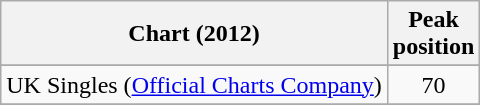<table class="wikitable sortable">
<tr>
<th>Chart (2012)</th>
<th>Peak<br>position</th>
</tr>
<tr>
</tr>
<tr>
<td>UK Singles (<a href='#'>Official Charts Company</a>)</td>
<td style="text-align:center;">70</td>
</tr>
<tr>
</tr>
</table>
